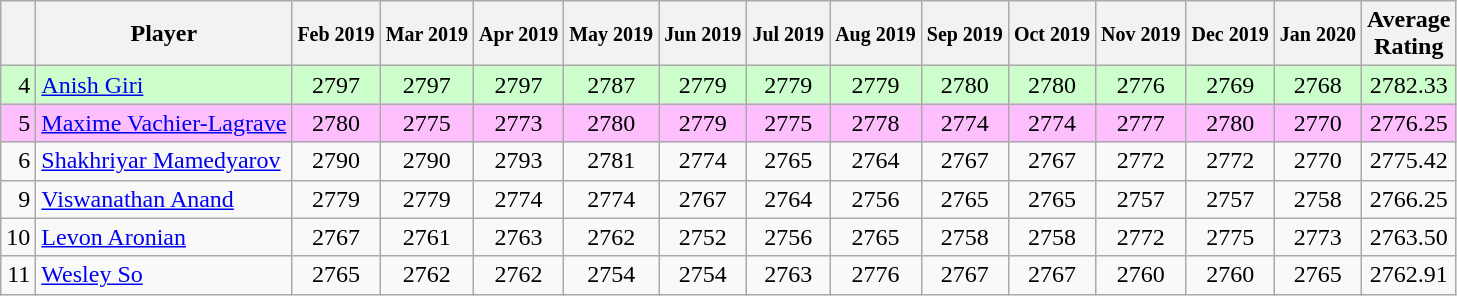<table class="wikitable sortable" style="text-align: center;">
<tr>
<th></th>
<th>Player</th>
<th><small>Feb 2019</small></th>
<th><small>Mar 2019</small></th>
<th><small>Apr 2019</small></th>
<th><small>May 2019</small></th>
<th><small>Jun 2019</small></th>
<th><small>Jul 2019</small></th>
<th><small>Aug 2019</small></th>
<th><small>Sep 2019</small></th>
<th><small>Oct 2019</small></th>
<th><small>Nov 2019</small></th>
<th><small>Dec 2019</small></th>
<th><small>Jan 2020</small></th>
<th>Average <br> Rating</th>
</tr>
<tr style="background:#ccffcc;">
<td style="text-align:right;">4</td>
<td style="text-align:left;"> <a href='#'>Anish Giri</a></td>
<td>2797</td>
<td>2797</td>
<td>2797</td>
<td>2787</td>
<td>2779</td>
<td>2779</td>
<td>2779</td>
<td>2780</td>
<td>2780</td>
<td>2776</td>
<td>2769</td>
<td>2768</td>
<td>2782.33</td>
</tr>
<tr style="background:#ffbfff;">
<td style="text-align:right">5</td>
<td style="text-align:left;"> <a href='#'>Maxime Vachier-Lagrave</a></td>
<td>2780</td>
<td>2775</td>
<td>2773</td>
<td>2780</td>
<td>2779</td>
<td>2775</td>
<td>2778</td>
<td>2774</td>
<td>2774</td>
<td>2777</td>
<td>2780</td>
<td>2770</td>
<td>2776.25</td>
</tr>
<tr>
<td style="text-align:right">6</td>
<td style="text-align:left;"> <a href='#'>Shakhriyar Mamedyarov</a></td>
<td>2790</td>
<td>2790</td>
<td>2793</td>
<td>2781</td>
<td>2774</td>
<td>2765</td>
<td>2764</td>
<td>2767</td>
<td>2767</td>
<td>2772</td>
<td>2772</td>
<td>2770</td>
<td>2775.42</td>
</tr>
<tr>
<td style="text-align:right">9</td>
<td style="text-align:left;"> <a href='#'>Viswanathan Anand</a></td>
<td>2779</td>
<td>2779</td>
<td>2774</td>
<td>2774</td>
<td>2767</td>
<td>2764</td>
<td>2756</td>
<td>2765</td>
<td>2765</td>
<td>2757</td>
<td>2757</td>
<td>2758</td>
<td>2766.25</td>
</tr>
<tr>
<td style="text-align:right">10</td>
<td style="text-align:left;"> <a href='#'>Levon Aronian</a></td>
<td>2767</td>
<td>2761</td>
<td>2763</td>
<td>2762</td>
<td>2752</td>
<td>2756</td>
<td>2765</td>
<td>2758</td>
<td>2758</td>
<td>2772</td>
<td>2775</td>
<td>2773</td>
<td>2763.50</td>
</tr>
<tr>
<td style="text-align:right">11</td>
<td style="text-align:left;"> <a href='#'>Wesley So</a></td>
<td>2765</td>
<td>2762</td>
<td>2762</td>
<td>2754</td>
<td>2754</td>
<td>2763</td>
<td>2776</td>
<td>2767</td>
<td>2767</td>
<td>2760</td>
<td>2760</td>
<td>2765</td>
<td>2762.91</td>
</tr>
</table>
